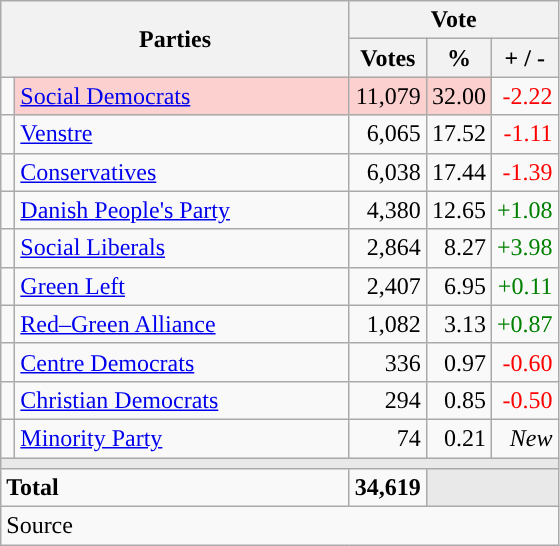<table class="wikitable" style="text-align:right;">
<tr>
<th style="text-align:centre;" rowspan="2" colspan="2" width="225">Parties</th>
<th colspan="3">Vote</th>
</tr>
<tr>
<th width="15">Votes</th>
<th width="15">%</th>
<th width="15">+ / -</th>
</tr>
<tr>
<td width="2" style="color:inherit;background:"></td>
<td bgcolor=#fbd0ce  align="left"><a href='#'>Social Democrats</a></td>
<td bgcolor=#fbd0ce>11,079</td>
<td bgcolor=#fbd0ce>32.00</td>
<td style=color:red;>-2.22</td>
</tr>
<tr>
<td width="2" style="color:inherit;background:"></td>
<td align="left"><a href='#'>Venstre</a></td>
<td>6,065</td>
<td>17.52</td>
<td style=color:red;>-1.11</td>
</tr>
<tr>
<td width="2" style="color:inherit;background:"></td>
<td align="left"><a href='#'>Conservatives</a></td>
<td>6,038</td>
<td>17.44</td>
<td style=color:red;>-1.39</td>
</tr>
<tr>
<td width="2" style="color:inherit;background:"></td>
<td align="left"><a href='#'>Danish People's Party</a></td>
<td>4,380</td>
<td>12.65</td>
<td style=color:green;>+1.08</td>
</tr>
<tr>
<td width="2" style="color:inherit;background:"></td>
<td align="left"><a href='#'>Social Liberals</a></td>
<td>2,864</td>
<td>8.27</td>
<td style=color:green;>+3.98</td>
</tr>
<tr>
<td width="2" style="color:inherit;background:"></td>
<td align="left"><a href='#'>Green Left</a></td>
<td>2,407</td>
<td>6.95</td>
<td style=color:green;>+0.11</td>
</tr>
<tr>
<td width="2" style="color:inherit;background:"></td>
<td align="left"><a href='#'>Red–Green Alliance</a></td>
<td>1,082</td>
<td>3.13</td>
<td style=color:green;>+0.87</td>
</tr>
<tr>
<td width="2" style="color:inherit;background:"></td>
<td align="left"><a href='#'>Centre Democrats</a></td>
<td>336</td>
<td>0.97</td>
<td style=color:red;>-0.60</td>
</tr>
<tr>
<td width="2" style="color:inherit;background:"></td>
<td align="left"><a href='#'>Christian Democrats</a></td>
<td>294</td>
<td>0.85</td>
<td style=color:red;>-0.50</td>
</tr>
<tr>
<td width="2" style="color:inherit;background:"></td>
<td align="left"><a href='#'>Minority Party</a></td>
<td>74</td>
<td>0.21</td>
<td><em>New</em></td>
</tr>
<tr>
<td colspan="7" bgcolor="#E9E9E9"></td>
</tr>
<tr>
<td align="left" colspan="2"><strong>Total</strong></td>
<td><strong>34,619</strong></td>
<td bgcolor="#E9E9E9" colspan="2"></td>
</tr>
<tr>
<td align="left" colspan="6">Source</td>
</tr>
</table>
